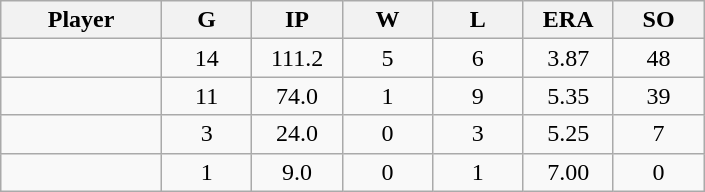<table class="wikitable sortable">
<tr>
<th bgcolor="#DDDDFF" width="16%">Player</th>
<th bgcolor="#DDDDFF" width="9%">G</th>
<th bgcolor="#DDDDFF" width="9%">IP</th>
<th bgcolor="#DDDDFF" width="9%">W</th>
<th bgcolor="#DDDDFF" width="9%">L</th>
<th bgcolor="#DDDDFF" width="9%">ERA</th>
<th bgcolor="#DDDDFF" width="9%">SO</th>
</tr>
<tr align="center">
<td></td>
<td>14</td>
<td>111.2</td>
<td>5</td>
<td>6</td>
<td>3.87</td>
<td>48</td>
</tr>
<tr align="center">
<td></td>
<td>11</td>
<td>74.0</td>
<td>1</td>
<td>9</td>
<td>5.35</td>
<td>39</td>
</tr>
<tr align="center">
<td></td>
<td>3</td>
<td>24.0</td>
<td>0</td>
<td>3</td>
<td>5.25</td>
<td>7</td>
</tr>
<tr align="center">
<td></td>
<td>1</td>
<td>9.0</td>
<td>0</td>
<td>1</td>
<td>7.00</td>
<td>0</td>
</tr>
</table>
